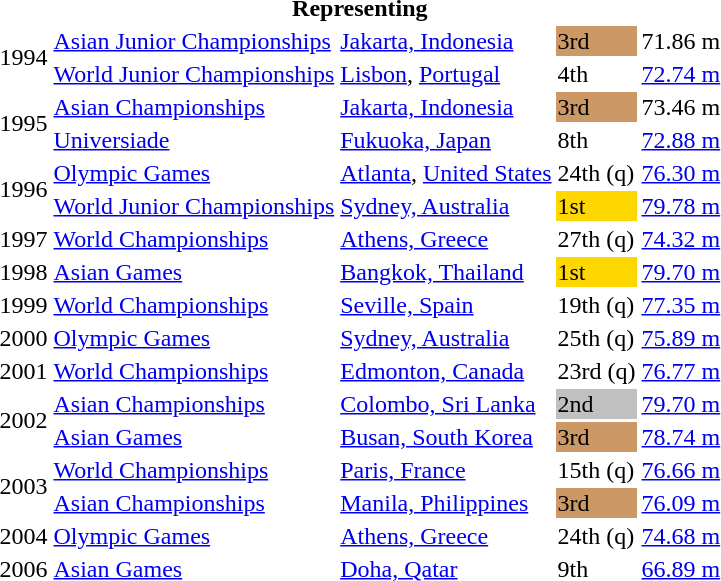<table>
<tr>
<th colspan="5">Representing </th>
</tr>
<tr>
<td rowspan=2>1994</td>
<td><a href='#'>Asian Junior Championships</a></td>
<td><a href='#'>Jakarta, Indonesia</a></td>
<td bgcolor="cc9966">3rd</td>
<td>71.86 m</td>
</tr>
<tr>
<td><a href='#'>World Junior Championships</a></td>
<td><a href='#'>Lisbon</a>, <a href='#'>Portugal</a></td>
<td>4th</td>
<td><a href='#'>72.74 m</a></td>
</tr>
<tr>
<td rowspan=2>1995</td>
<td><a href='#'>Asian Championships</a></td>
<td><a href='#'>Jakarta, Indonesia</a></td>
<td bgcolor="cc9966">3rd</td>
<td>73.46 m</td>
</tr>
<tr>
<td><a href='#'>Universiade</a></td>
<td><a href='#'>Fukuoka, Japan</a></td>
<td>8th</td>
<td><a href='#'>72.88 m</a></td>
</tr>
<tr>
<td rowspan=2>1996</td>
<td><a href='#'>Olympic Games</a></td>
<td><a href='#'>Atlanta</a>, <a href='#'>United States</a></td>
<td>24th (q)</td>
<td><a href='#'>76.30 m</a></td>
</tr>
<tr>
<td><a href='#'>World Junior Championships</a></td>
<td><a href='#'>Sydney, Australia</a></td>
<td bgcolor="gold">1st</td>
<td><a href='#'>79.78 m</a></td>
</tr>
<tr>
<td>1997</td>
<td><a href='#'>World Championships</a></td>
<td><a href='#'>Athens, Greece</a></td>
<td>27th (q)</td>
<td><a href='#'>74.32 m</a></td>
</tr>
<tr>
<td>1998</td>
<td><a href='#'>Asian Games</a></td>
<td><a href='#'>Bangkok, Thailand</a></td>
<td bgcolor="gold">1st</td>
<td><a href='#'>79.70 m</a></td>
</tr>
<tr>
<td>1999</td>
<td><a href='#'>World Championships</a></td>
<td><a href='#'>Seville, Spain</a></td>
<td>19th (q)</td>
<td><a href='#'>77.35 m</a></td>
</tr>
<tr>
<td>2000</td>
<td><a href='#'>Olympic Games</a></td>
<td><a href='#'>Sydney, Australia</a></td>
<td>25th (q)</td>
<td><a href='#'>75.89 m</a></td>
</tr>
<tr>
<td>2001</td>
<td><a href='#'>World Championships</a></td>
<td><a href='#'>Edmonton, Canada</a></td>
<td>23rd (q)</td>
<td><a href='#'>76.77 m</a></td>
</tr>
<tr>
<td rowspan=2>2002</td>
<td><a href='#'>Asian Championships</a></td>
<td><a href='#'>Colombo, Sri Lanka</a></td>
<td bgcolor="silver">2nd</td>
<td><a href='#'>79.70 m</a></td>
</tr>
<tr>
<td><a href='#'>Asian Games</a></td>
<td><a href='#'>Busan, South Korea</a></td>
<td bgcolor="cc9966">3rd</td>
<td><a href='#'>78.74 m</a></td>
</tr>
<tr>
<td rowspan=2>2003</td>
<td><a href='#'>World Championships</a></td>
<td><a href='#'>Paris, France</a></td>
<td>15th (q)</td>
<td><a href='#'>76.66 m</a></td>
</tr>
<tr>
<td><a href='#'>Asian Championships</a></td>
<td><a href='#'>Manila, Philippines</a></td>
<td bgcolor="cc9966">3rd</td>
<td><a href='#'>76.09 m</a></td>
</tr>
<tr>
<td>2004</td>
<td><a href='#'>Olympic Games</a></td>
<td><a href='#'>Athens, Greece</a></td>
<td>24th (q)</td>
<td><a href='#'>74.68 m</a></td>
</tr>
<tr>
<td>2006</td>
<td><a href='#'>Asian Games</a></td>
<td><a href='#'>Doha, Qatar</a></td>
<td>9th</td>
<td><a href='#'>66.89 m</a></td>
</tr>
</table>
